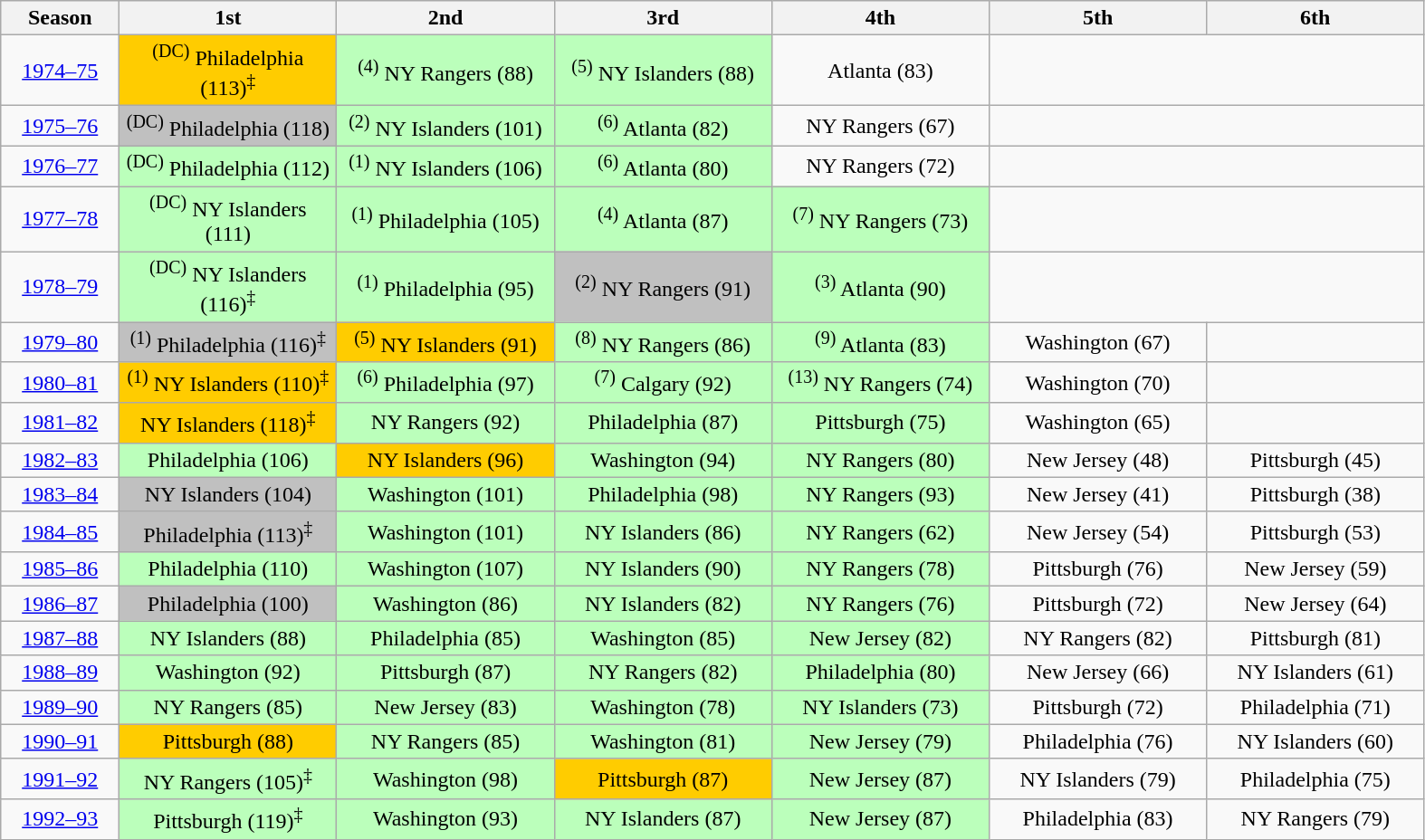<table class="wikitable" width="83%">
<tr>
<th width="6%">Season</th>
<th width="11%">1st</th>
<th width="11%">2nd</th>
<th width="11%">3rd</th>
<th width="11%">4th</th>
<th width="11%">5th</th>
<th width="11%">6th</th>
</tr>
<tr align=center>
<td><a href='#'>1974–75</a></td>
<td bgcolor="#ffcc00"><sup>(DC)</sup> Philadelphia (113)<sup>‡</sup></td>
<td bgcolor="#bbffbb"><sup>(4)</sup> NY Rangers (88)</td>
<td bgcolor="#bbffbb"><sup>(5)</sup> NY Islanders (88)</td>
<td>Atlanta (83)</td>
<td colspan="2"></td>
</tr>
<tr align=center>
<td><a href='#'>1975–76</a></td>
<td bgcolor="#c0c0c0"><sup>(DC)</sup> Philadelphia (118)</td>
<td bgcolor="#bbffbb"><sup>(2)</sup> NY Islanders (101)</td>
<td bgcolor="#bbffbb"><sup>(6)</sup> Atlanta (82)</td>
<td>NY Rangers (67)</td>
<td colspan="2"></td>
</tr>
<tr align=center>
<td><a href='#'>1976–77</a></td>
<td bgcolor="#bbffbb"><sup>(DC)</sup> Philadelphia (112)</td>
<td bgcolor="#bbffbb"><sup>(1)</sup> NY Islanders (106)</td>
<td bgcolor="#bbffbb"><sup>(6)</sup> Atlanta (80)</td>
<td>NY Rangers (72)</td>
<td colspan="2"></td>
</tr>
<tr align=center>
<td><a href='#'>1977–78</a></td>
<td bgcolor="#bbffbb"><sup>(DC)</sup> NY Islanders (111)</td>
<td bgcolor="#bbffbb"><sup>(1)</sup> Philadelphia (105)</td>
<td bgcolor="#bbffbb"><sup>(4)</sup> Atlanta (87)</td>
<td bgcolor="#bbffbb"><sup>(7)</sup> NY Rangers (73)</td>
<td colspan="2"></td>
</tr>
<tr align=center>
<td><a href='#'>1978–79</a></td>
<td bgcolor="#bbffbb"><sup>(DC)</sup> NY Islanders (116)<sup>‡</sup></td>
<td bgcolor="#bbffbb"><sup>(1)</sup> Philadelphia (95)</td>
<td bgcolor="#c0c0c0"><sup>(2)</sup> NY Rangers (91)</td>
<td bgcolor="#bbffbb"><sup>(3)</sup> Atlanta (90)</td>
<td colspan="2"></td>
</tr>
<tr align=center>
<td><a href='#'>1979–80</a></td>
<td bgcolor="#c0c0c0"><sup>(1)</sup> Philadelphia (116)<sup>‡</sup></td>
<td bgcolor="#ffcc00"><sup>(5)</sup> NY Islanders (91)</td>
<td bgcolor="#bbffbb"><sup>(8)</sup> NY Rangers (86)</td>
<td bgcolor="#bbffbb"><sup>(9)</sup> Atlanta (83)</td>
<td>Washington (67)</td>
<td colspan="1"></td>
</tr>
<tr align=center>
<td><a href='#'>1980–81</a></td>
<td bgcolor="#ffcc00"><sup>(1)</sup> NY Islanders (110)<sup>‡</sup></td>
<td bgcolor="#bbffbb"><sup>(6)</sup> Philadelphia (97)</td>
<td bgcolor="#bbffbb"><sup>(7)</sup> Calgary (92)</td>
<td bgcolor="#bbffbb"><sup>(13)</sup> NY Rangers (74)</td>
<td>Washington (70)</td>
<td colspan="1"></td>
</tr>
<tr align=center>
<td><a href='#'>1981–82</a></td>
<td bgcolor="#ffcc00">NY Islanders (118)<sup>‡</sup></td>
<td bgcolor="#bbffbb">NY Rangers (92)</td>
<td bgcolor="#bbffbb">Philadelphia (87)</td>
<td bgcolor="#bbffbb">Pittsburgh (75)</td>
<td>Washington (65)</td>
<td colspan="1"></td>
</tr>
<tr align=center>
<td><a href='#'>1982–83</a></td>
<td bgcolor="#bbffbb">Philadelphia (106)</td>
<td bgcolor="#ffcc00">NY Islanders (96)</td>
<td bgcolor="#bbffbb">Washington (94)</td>
<td bgcolor="#bbffbb">NY Rangers (80)</td>
<td>New Jersey (48)</td>
<td>Pittsburgh (45)</td>
</tr>
<tr align=center>
<td><a href='#'>1983–84</a></td>
<td bgcolor="#c0c0c0">NY Islanders (104)</td>
<td bgcolor="#bbffbb">Washington (101)</td>
<td bgcolor="#bbffbb">Philadelphia (98)</td>
<td bgcolor="#bbffbb">NY Rangers (93)</td>
<td>New Jersey (41)</td>
<td>Pittsburgh (38)</td>
</tr>
<tr align=center>
<td><a href='#'>1984–85</a></td>
<td bgcolor="#c0c0c0">Philadelphia (113)<sup>‡</sup></td>
<td bgcolor="#bbffbb">Washington (101)</td>
<td bgcolor="#bbffbb">NY Islanders (86)</td>
<td bgcolor="#bbffbb">NY Rangers (62)</td>
<td>New Jersey (54)</td>
<td>Pittsburgh (53)</td>
</tr>
<tr align=center>
<td><a href='#'>1985–86</a></td>
<td bgcolor="#bbffbb">Philadelphia (110)</td>
<td bgcolor="#bbffbb">Washington (107)</td>
<td bgcolor="#bbffbb">NY Islanders (90)</td>
<td bgcolor="#bbffbb">NY Rangers (78)</td>
<td>Pittsburgh (76)</td>
<td>New Jersey (59)</td>
</tr>
<tr align=center>
<td><a href='#'>1986–87</a></td>
<td bgcolor="#c0c0c0">Philadelphia (100)</td>
<td bgcolor="#bbffbb">Washington (86)</td>
<td bgcolor="#bbffbb">NY Islanders (82)</td>
<td bgcolor="#bbffbb">NY Rangers (76)</td>
<td>Pittsburgh (72)</td>
<td>New Jersey (64)</td>
</tr>
<tr align=center>
<td><a href='#'>1987–88</a></td>
<td bgcolor="#bbffbb">NY Islanders (88)</td>
<td bgcolor="#bbffbb">Philadelphia (85)</td>
<td bgcolor="#bbffbb">Washington (85)</td>
<td bgcolor="#bbffbb">New Jersey (82)</td>
<td>NY Rangers (82)</td>
<td>Pittsburgh (81)</td>
</tr>
<tr align=center>
<td><a href='#'>1988–89</a></td>
<td bgcolor="#bbffbb">Washington (92)</td>
<td bgcolor="#bbffbb">Pittsburgh (87)</td>
<td bgcolor="#bbffbb">NY Rangers (82)</td>
<td bgcolor="#bbffbb">Philadelphia (80)</td>
<td>New Jersey (66)</td>
<td>NY Islanders (61)</td>
</tr>
<tr align=center>
<td><a href='#'>1989–90</a></td>
<td bgcolor="#bbffbb">NY Rangers (85)</td>
<td bgcolor="#bbffbb">New Jersey (83)</td>
<td bgcolor="#bbffbb">Washington (78)</td>
<td bgcolor="#bbffbb">NY Islanders (73)</td>
<td>Pittsburgh (72)</td>
<td>Philadelphia (71)</td>
</tr>
<tr align=center>
<td><a href='#'>1990–91</a></td>
<td bgcolor="#ffcc00">Pittsburgh (88)</td>
<td bgcolor="#bbffbb">NY Rangers (85)</td>
<td bgcolor="#bbffbb">Washington (81)</td>
<td bgcolor="#bbffbb">New Jersey (79)</td>
<td>Philadelphia (76)</td>
<td>NY Islanders (60)</td>
</tr>
<tr align=center>
<td><a href='#'>1991–92</a></td>
<td bgcolor="#bbffbb">NY Rangers (105)<sup>‡</sup></td>
<td bgcolor="#bbffbb">Washington (98)</td>
<td bgcolor="#ffcc00">Pittsburgh (87)</td>
<td bgcolor="#bbffbb">New Jersey (87)</td>
<td>NY Islanders (79)</td>
<td>Philadelphia (75)</td>
</tr>
<tr align=center>
<td><a href='#'>1992–93</a></td>
<td bgcolor="#bbffbb">Pittsburgh (119)<sup>‡</sup></td>
<td bgcolor="#bbffbb">Washington (93)</td>
<td bgcolor="#bbffbb">NY Islanders (87)</td>
<td bgcolor="#bbffbb">New Jersey (87)</td>
<td>Philadelphia (83)</td>
<td>NY Rangers (79)</td>
</tr>
</table>
